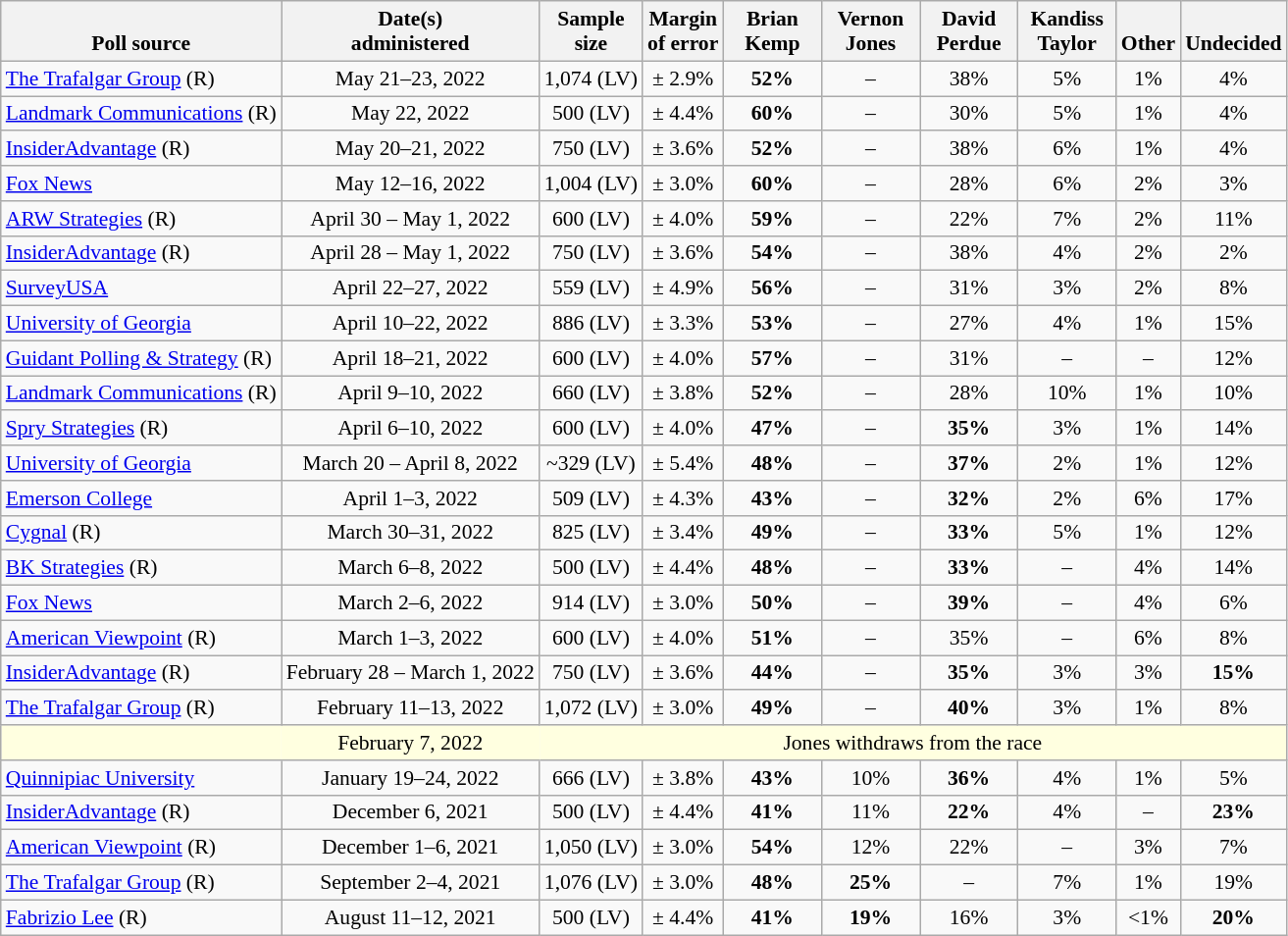<table class="wikitable" style="font-size:90%;text-align:center;">
<tr valign=bottom>
<th>Poll source</th>
<th>Date(s)<br>administered</th>
<th>Sample<br>size</th>
<th>Margin<br>of error</th>
<th style="width:60px;">Brian<br>Kemp</th>
<th style="width:60px;">Vernon<br>Jones</th>
<th style="width:60px;">David<br>Perdue</th>
<th style="width:60px;">Kandiss<br>Taylor</th>
<th>Other</th>
<th>Undecided</th>
</tr>
<tr>
<td style="text-align:left;"><a href='#'>The Trafalgar Group</a> (R)</td>
<td>May 21–23, 2022</td>
<td>1,074 (LV)</td>
<td>± 2.9%</td>
<td><strong>52%</strong></td>
<td>–</td>
<td>38%</td>
<td>5%</td>
<td>1%</td>
<td>4%</td>
</tr>
<tr>
<td style="text-align:left;"><a href='#'>Landmark Communications</a> (R)</td>
<td>May 22, 2022</td>
<td>500 (LV)</td>
<td>± 4.4%</td>
<td><strong>60%</strong></td>
<td>–</td>
<td>30%</td>
<td>5%</td>
<td>1%</td>
<td>4%</td>
</tr>
<tr>
<td style="text-align:left;"><a href='#'>InsiderAdvantage</a> (R)</td>
<td>May 20–21, 2022</td>
<td>750 (LV)</td>
<td>± 3.6%</td>
<td><strong>52%</strong></td>
<td>–</td>
<td>38%</td>
<td>6%</td>
<td>1%</td>
<td>4%</td>
</tr>
<tr>
<td style="text-align:left;"><a href='#'>Fox News</a></td>
<td>May 12–16, 2022</td>
<td>1,004 (LV)</td>
<td>± 3.0%</td>
<td><strong>60%</strong></td>
<td>–</td>
<td>28%</td>
<td>6%</td>
<td>2%</td>
<td>3%</td>
</tr>
<tr>
<td style="text-align:left;"><a href='#'>ARW Strategies</a> (R)</td>
<td>April 30 – May 1, 2022</td>
<td>600 (LV)</td>
<td>± 4.0%</td>
<td><strong>59%</strong></td>
<td>–</td>
<td>22%</td>
<td>7%</td>
<td>2%</td>
<td>11%</td>
</tr>
<tr>
<td style="text-align:left;"><a href='#'>InsiderAdvantage</a> (R)</td>
<td>April 28 – May 1, 2022</td>
<td>750 (LV)</td>
<td>± 3.6%</td>
<td><strong>54%</strong></td>
<td>–</td>
<td>38%</td>
<td>4%</td>
<td>2%</td>
<td>2%</td>
</tr>
<tr>
<td style="text-align:left;"><a href='#'>SurveyUSA</a></td>
<td>April 22–27, 2022</td>
<td>559 (LV)</td>
<td>± 4.9%</td>
<td><strong>56%</strong></td>
<td>–</td>
<td>31%</td>
<td>3%</td>
<td>2%</td>
<td>8%</td>
</tr>
<tr>
<td style="text-align:left;"><a href='#'>University of Georgia</a></td>
<td>April 10–22, 2022</td>
<td>886 (LV)</td>
<td>± 3.3%</td>
<td><strong>53%</strong></td>
<td>–</td>
<td>27%</td>
<td>4%</td>
<td>1%</td>
<td>15%</td>
</tr>
<tr>
<td style="text-align:left;"><a href='#'>Guidant Polling & Strategy</a> (R)</td>
<td>April 18–21, 2022</td>
<td>600 (LV)</td>
<td>± 4.0%</td>
<td><strong>57%</strong></td>
<td>–</td>
<td>31%</td>
<td>–</td>
<td>–</td>
<td>12%</td>
</tr>
<tr>
<td style="text-align:left;"><a href='#'>Landmark Communications</a> (R)</td>
<td>April 9–10, 2022</td>
<td>660 (LV)</td>
<td>± 3.8%</td>
<td><strong>52%</strong></td>
<td>–</td>
<td>28%</td>
<td>10%</td>
<td>1%</td>
<td>10%</td>
</tr>
<tr>
<td style="text-align:left;"><a href='#'>Spry Strategies</a> (R)</td>
<td>April 6–10, 2022</td>
<td>600 (LV)</td>
<td>± 4.0%</td>
<td><strong>47%</strong></td>
<td>–</td>
<td><strong>35%</strong></td>
<td>3%</td>
<td>1%</td>
<td>14%</td>
</tr>
<tr>
<td style="text-align:left;"><a href='#'>University of Georgia</a></td>
<td>March 20 – April 8, 2022</td>
<td>~329 (LV)</td>
<td>± 5.4%</td>
<td><strong>48%</strong></td>
<td>–</td>
<td><strong>37%</strong></td>
<td>2%</td>
<td>1%</td>
<td>12%</td>
</tr>
<tr>
<td style="text-align:left;"><a href='#'>Emerson College</a></td>
<td>April 1–3, 2022</td>
<td>509 (LV)</td>
<td>± 4.3%</td>
<td><strong>43%</strong></td>
<td>–</td>
<td><strong>32%</strong></td>
<td>2%</td>
<td>6%</td>
<td>17%</td>
</tr>
<tr>
<td style="text-align:left;"><a href='#'>Cygnal</a> (R)</td>
<td>March 30–31, 2022</td>
<td>825 (LV)</td>
<td>± 3.4%</td>
<td><strong>49%</strong></td>
<td>–</td>
<td><strong>33%</strong></td>
<td>5%</td>
<td>1%</td>
<td>12%</td>
</tr>
<tr>
<td style="text-align:left;"><a href='#'>BK Strategies</a> (R)</td>
<td>March 6–8, 2022</td>
<td>500 (LV)</td>
<td>± 4.4%</td>
<td><strong>48%</strong></td>
<td>–</td>
<td><strong>33%</strong></td>
<td>–</td>
<td>4%</td>
<td>14%</td>
</tr>
<tr>
<td style="text-align:left;"><a href='#'>Fox News</a></td>
<td>March 2–6, 2022</td>
<td>914 (LV)</td>
<td>± 3.0%</td>
<td><strong>50%</strong></td>
<td>–</td>
<td><strong>39%</strong></td>
<td>–</td>
<td>4%</td>
<td>6%</td>
</tr>
<tr>
<td style="text-align:left;"><a href='#'>American Viewpoint</a> (R)</td>
<td>March 1–3, 2022</td>
<td>600 (LV)</td>
<td>± 4.0%</td>
<td><strong>51%</strong></td>
<td>–</td>
<td>35%</td>
<td>–</td>
<td>6%</td>
<td>8%</td>
</tr>
<tr>
<td style="text-align:left;"><a href='#'>InsiderAdvantage</a> (R)</td>
<td>February 28 – March 1, 2022</td>
<td>750 (LV)</td>
<td>± 3.6%</td>
<td><strong>44%</strong></td>
<td>–</td>
<td><strong>35%</strong></td>
<td>3%</td>
<td>3%</td>
<td><strong>15%</strong></td>
</tr>
<tr>
<td style="text-align:left;"><a href='#'>The Trafalgar Group</a> (R)</td>
<td>February 11–13, 2022</td>
<td>1,072 (LV)</td>
<td>± 3.0%</td>
<td><strong>49%</strong></td>
<td>–</td>
<td><strong>40%</strong></td>
<td>3%</td>
<td>1%</td>
<td>8%</td>
</tr>
<tr>
<td style="border-right-style:hidden; background:lightyellow;"></td>
<td style="border-right-style:hidden; background:lightyellow;">February 7, 2022</td>
<td colspan="17" style="background:lightyellow;">Jones withdraws from the race</td>
</tr>
<tr>
<td style="text-align:left;"><a href='#'>Quinnipiac University</a></td>
<td>January 19–24, 2022</td>
<td>666 (LV)</td>
<td>± 3.8%</td>
<td><strong>43%</strong></td>
<td>10%</td>
<td><strong>36%</strong></td>
<td>4%</td>
<td>1%</td>
<td>5%</td>
</tr>
<tr>
<td style="text-align:left;"><a href='#'>InsiderAdvantage</a> (R)</td>
<td>December 6, 2021</td>
<td>500 (LV)</td>
<td>± 4.4%</td>
<td><strong>41%</strong></td>
<td>11%</td>
<td><strong>22%</strong></td>
<td>4%</td>
<td>–</td>
<td><strong>23%</strong></td>
</tr>
<tr>
<td style="text-align:left;"><a href='#'>American Viewpoint</a> (R)</td>
<td>December 1–6, 2021</td>
<td>1,050 (LV)</td>
<td>± 3.0%</td>
<td><strong>54%</strong></td>
<td>12%</td>
<td>22%</td>
<td>–</td>
<td>3%</td>
<td>7%</td>
</tr>
<tr>
<td style="text-align:left;"><a href='#'>The Trafalgar Group</a> (R)</td>
<td>September 2–4, 2021</td>
<td>1,076 (LV)</td>
<td>± 3.0%</td>
<td><strong>48%</strong></td>
<td><strong>25%</strong></td>
<td>–</td>
<td>7%</td>
<td>1%</td>
<td>19%</td>
</tr>
<tr>
<td style="text-align:left;"><a href='#'>Fabrizio Lee</a> (R)</td>
<td>August 11–12, 2021</td>
<td>500 (LV)</td>
<td>± 4.4%</td>
<td><strong>41%</strong></td>
<td><strong>19%</strong></td>
<td>16%</td>
<td>3%</td>
<td><1%</td>
<td><strong>20%</strong></td>
</tr>
</table>
